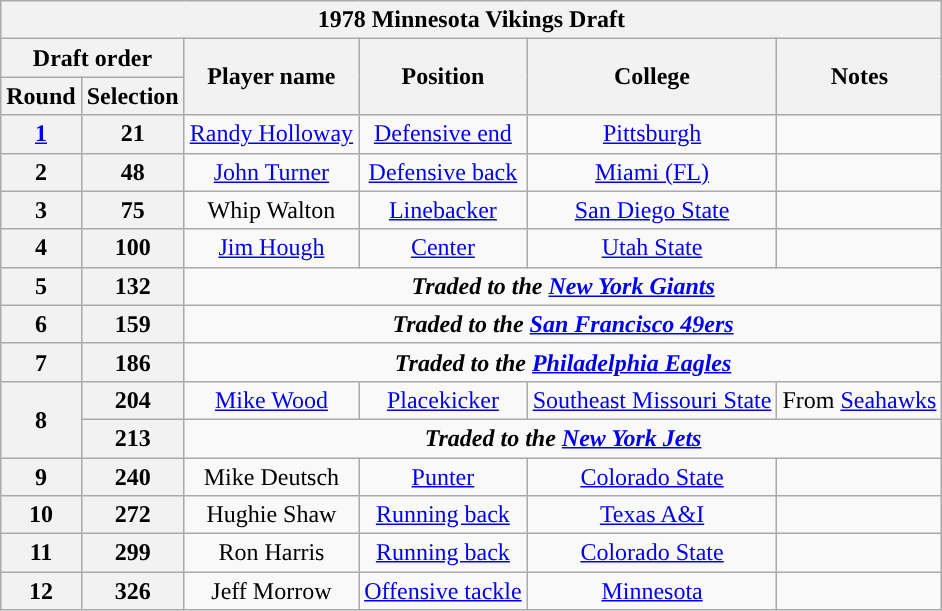<table class="wikitable" style="text-align:center">
<tr>
<th colspan="6">1978 Minnesota Vikings Draft</th>
</tr>
<tr>
<th colspan="2">Draft order</th>
<th rowspan="2">Player name</th>
<th rowspan="2">Position</th>
<th rowspan="2">College</th>
<th rowspan="2">Notes</th>
</tr>
<tr>
<th>Round</th>
<th>Selection</th>
</tr>
<tr>
<th><a href='#'>1</a></th>
<th>21</th>
<td><a href='#'>Randy Holloway</a></td>
<td><a href='#'>Defensive end</a></td>
<td><a href='#'>Pittsburgh</a></td>
<td></td>
</tr>
<tr>
<th>2</th>
<th>48</th>
<td><a href='#'>John Turner</a></td>
<td><a href='#'>Defensive back</a></td>
<td><a href='#'>Miami (FL)</a></td>
<td></td>
</tr>
<tr>
<th>3</th>
<th>75</th>
<td>Whip Walton</td>
<td><a href='#'>Linebacker</a></td>
<td><a href='#'>San Diego State</a></td>
<td></td>
</tr>
<tr>
<th>4</th>
<th>100</th>
<td><a href='#'>Jim Hough</a></td>
<td><a href='#'>Center</a></td>
<td><a href='#'>Utah State</a></td>
<td></td>
</tr>
<tr>
<th>5</th>
<th>132</th>
<td colspan="4"><strong><em>Traded to the <a href='#'>New York Giants</a></em></strong></td>
</tr>
<tr>
<th>6</th>
<th>159</th>
<td colspan="4"><strong><em>Traded to the <a href='#'>San Francisco 49ers</a></em></strong></td>
</tr>
<tr>
<th>7</th>
<th>186</th>
<td colspan="4"><strong><em>Traded to the <a href='#'>Philadelphia Eagles</a></em></strong></td>
</tr>
<tr>
<th rowspan="2">8</th>
<th>204</th>
<td><a href='#'>Mike Wood</a></td>
<td><a href='#'>Placekicker</a></td>
<td><a href='#'>Southeast Missouri State</a></td>
<td>From <a href='#'>Seahawks</a></td>
</tr>
<tr>
<th>213</th>
<td colspan="4"><strong><em>Traded to the <a href='#'>New York Jets</a></em></strong></td>
</tr>
<tr>
<th>9</th>
<th>240</th>
<td>Mike Deutsch</td>
<td><a href='#'>Punter</a></td>
<td><a href='#'>Colorado State</a></td>
<td></td>
</tr>
<tr>
<th>10</th>
<th>272</th>
<td>Hughie Shaw</td>
<td><a href='#'>Running back</a></td>
<td><a href='#'>Texas A&I</a></td>
<td></td>
</tr>
<tr>
<th>11</th>
<th>299</th>
<td>Ron Harris</td>
<td><a href='#'>Running back</a></td>
<td><a href='#'>Colorado State</a></td>
<td></td>
</tr>
<tr>
<th>12</th>
<th>326</th>
<td>Jeff Morrow</td>
<td><a href='#'>Offensive tackle</a></td>
<td><a href='#'>Minnesota</a></td>
<td></td>
</tr>
</table>
